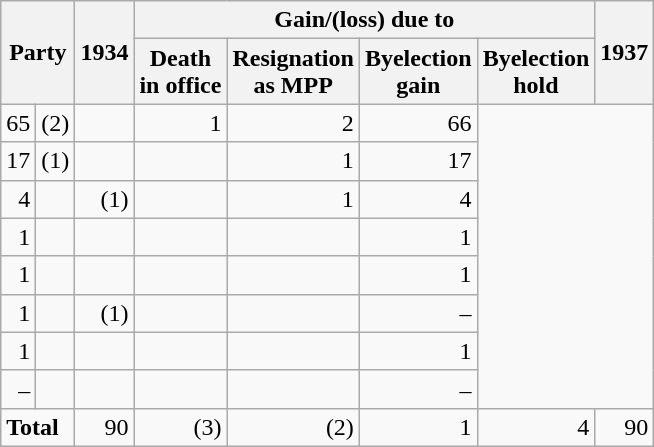<table class="wikitable" style="text-align:right">
<tr>
<th rowspan="2" colspan="2">Party</th>
<th rowspan="2">1934</th>
<th colspan="4">Gain/(loss) due to</th>
<th rowspan="2">1937</th>
</tr>
<tr>
<th>Death<br>in office</th>
<th>Resignation<br>as MPP</th>
<th>Byelection<br>gain</th>
<th>Byelection<br>hold</th>
</tr>
<tr>
<td>65</td>
<td>(2)</td>
<td></td>
<td>1</td>
<td>2</td>
<td>66</td>
</tr>
<tr>
<td>17</td>
<td>(1)</td>
<td></td>
<td></td>
<td>1</td>
<td>17</td>
</tr>
<tr>
<td>4</td>
<td></td>
<td>(1)</td>
<td></td>
<td>1</td>
<td>4</td>
</tr>
<tr>
<td>1</td>
<td></td>
<td></td>
<td></td>
<td></td>
<td>1</td>
</tr>
<tr>
<td>1</td>
<td></td>
<td></td>
<td></td>
<td></td>
<td>1</td>
</tr>
<tr>
<td>1</td>
<td></td>
<td>(1)</td>
<td></td>
<td></td>
<td>–</td>
</tr>
<tr>
<td>1</td>
<td></td>
<td></td>
<td></td>
<td></td>
<td>1</td>
</tr>
<tr>
<td>–</td>
<td></td>
<td></td>
<td></td>
<td></td>
<td>–</td>
</tr>
<tr>
<td colspan="2" style="text-align:left;"><strong>Total</strong></td>
<td>90</td>
<td>(3)</td>
<td>(2)</td>
<td>1</td>
<td>4</td>
<td>90</td>
</tr>
</table>
